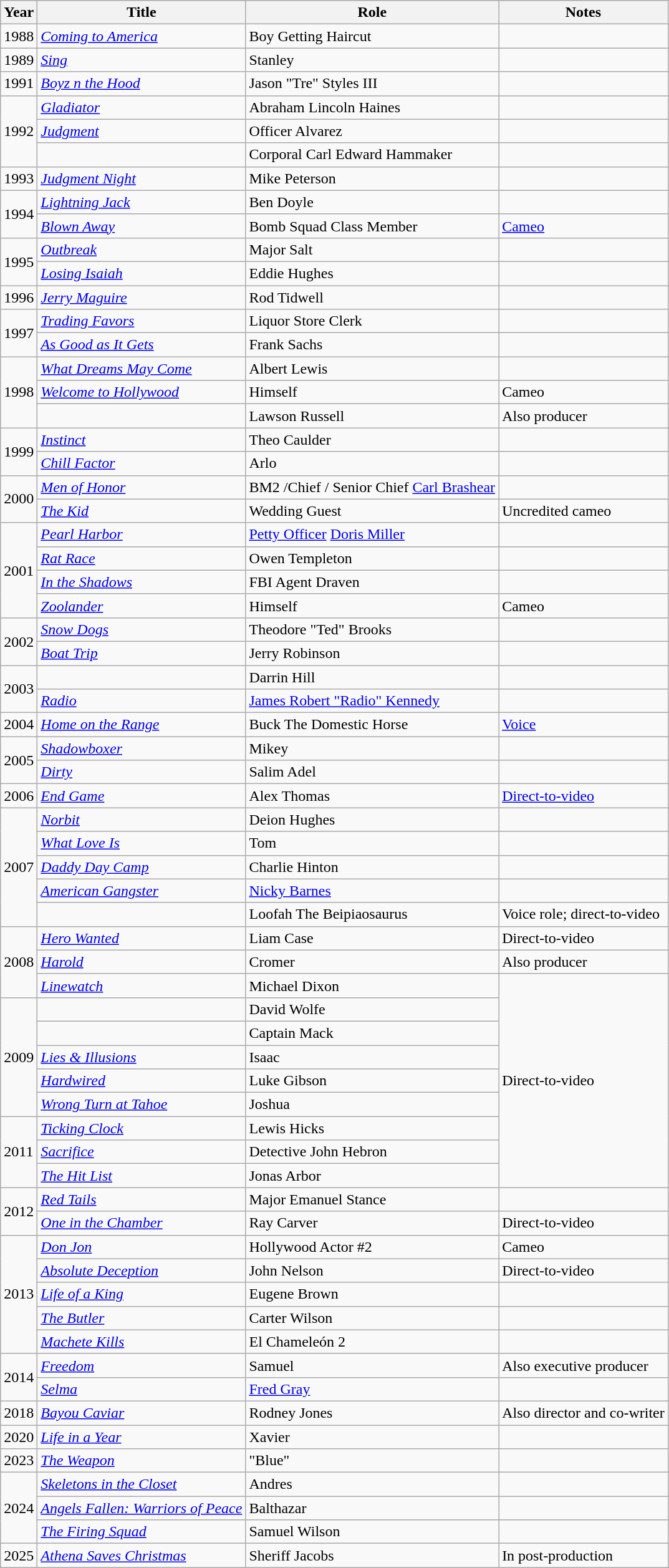<table class="wikitable sortable">
<tr>
<th>Year</th>
<th>Title</th>
<th>Role</th>
<th class="unsortable">Notes</th>
</tr>
<tr>
<td>1988</td>
<td><em><a href='#'>Coming to America</a></em></td>
<td>Boy Getting Haircut</td>
<td></td>
</tr>
<tr>
<td>1989</td>
<td><em><a href='#'>Sing</a></em></td>
<td>Stanley</td>
<td></td>
</tr>
<tr>
<td>1991</td>
<td><em><a href='#'>Boyz n the Hood</a></em></td>
<td>Jason "Tre" Styles III</td>
<td></td>
</tr>
<tr>
<td rowspan=3>1992</td>
<td><em><a href='#'>Gladiator</a></em></td>
<td>Abraham Lincoln Haines</td>
<td></td>
</tr>
<tr>
<td><em><a href='#'>Judgment</a></em></td>
<td>Officer Alvarez</td>
<td></td>
</tr>
<tr>
<td><em></em></td>
<td>Corporal Carl Edward Hammaker</td>
<td></td>
</tr>
<tr>
<td>1993</td>
<td><em><a href='#'>Judgment Night</a></em></td>
<td>Mike Peterson</td>
<td></td>
</tr>
<tr>
<td rowspan=2>1994</td>
<td><em><a href='#'>Lightning Jack</a></em></td>
<td>Ben Doyle</td>
<td></td>
</tr>
<tr>
<td><em><a href='#'>Blown Away</a></em></td>
<td>Bomb Squad Class Member</td>
<td><a href='#'>Cameo</a></td>
</tr>
<tr>
<td rowspan=2>1995</td>
<td><em><a href='#'>Outbreak</a></em></td>
<td>Major Salt</td>
<td></td>
</tr>
<tr>
<td><em><a href='#'>Losing Isaiah</a></em></td>
<td>Eddie Hughes</td>
<td></td>
</tr>
<tr>
<td>1996</td>
<td><em><a href='#'>Jerry Maguire</a></em></td>
<td>Rod Tidwell</td>
<td></td>
</tr>
<tr>
<td rowspan=2>1997</td>
<td><em><a href='#'>Trading Favors</a></em></td>
<td>Liquor Store Clerk</td>
<td></td>
</tr>
<tr>
<td><em><a href='#'>As Good as It Gets</a></em></td>
<td>Frank Sachs</td>
<td></td>
</tr>
<tr>
<td rowspan="3">1998</td>
<td><em><a href='#'>What Dreams May Come</a></em></td>
<td>Albert Lewis</td>
<td></td>
</tr>
<tr>
<td><em><a href='#'>Welcome to Hollywood</a></em></td>
<td>Himself</td>
<td>Cameo</td>
</tr>
<tr>
<td><em></em></td>
<td>Lawson Russell</td>
<td>Also producer</td>
</tr>
<tr>
<td rowspan=2>1999</td>
<td><em><a href='#'>Instinct</a></em></td>
<td>Theo Caulder</td>
<td></td>
</tr>
<tr>
<td><em><a href='#'>Chill Factor</a></em></td>
<td>Arlo</td>
<td></td>
</tr>
<tr>
<td rowspan="2">2000</td>
<td><em><a href='#'>Men of Honor</a></em></td>
<td>BM2 /Chief / Senior Chief <a href='#'>Carl Brashear</a></td>
<td></td>
</tr>
<tr>
<td><em><a href='#'>The Kid</a></em></td>
<td>Wedding Guest</td>
<td>Uncredited cameo</td>
</tr>
<tr>
<td rowspan=4>2001</td>
<td><em><a href='#'>Pearl Harbor</a></em></td>
<td><a href='#'>Petty Officer</a> <a href='#'>Doris Miller</a></td>
<td></td>
</tr>
<tr>
<td><em><a href='#'>Rat Race</a></em></td>
<td>Owen Templeton</td>
<td></td>
</tr>
<tr>
<td><em><a href='#'>In the Shadows</a></em></td>
<td>FBI Agent Draven</td>
<td></td>
</tr>
<tr>
<td><em><a href='#'>Zoolander</a></em></td>
<td>Himself</td>
<td>Cameo</td>
</tr>
<tr>
<td rowspan=2>2002</td>
<td><em><a href='#'>Snow Dogs</a></em></td>
<td>Theodore "Ted" Brooks</td>
<td></td>
</tr>
<tr>
<td><em><a href='#'>Boat Trip</a></em></td>
<td>Jerry Robinson</td>
<td></td>
</tr>
<tr>
<td rowspan=2>2003</td>
<td><em></em></td>
<td>Darrin Hill</td>
<td></td>
</tr>
<tr>
<td><em><a href='#'>Radio</a></em></td>
<td><a href='#'>James Robert "Radio" Kennedy</a></td>
<td></td>
</tr>
<tr>
<td>2004</td>
<td><em><a href='#'>Home on the Range</a></em></td>
<td>Buck The Domestic Horse</td>
<td><a href='#'>Voice</a></td>
</tr>
<tr>
<td rowspan=2>2005</td>
<td><em><a href='#'>Shadowboxer</a></em></td>
<td>Mikey</td>
<td></td>
</tr>
<tr>
<td><em><a href='#'>Dirty</a></em></td>
<td>Salim Adel</td>
<td></td>
</tr>
<tr>
<td>2006</td>
<td><em><a href='#'>End Game</a></em></td>
<td>Alex Thomas</td>
<td><a href='#'>Direct-to-video</a></td>
</tr>
<tr>
<td rowspan=5>2007</td>
<td><em><a href='#'>Norbit</a></em></td>
<td>Deion Hughes</td>
<td></td>
</tr>
<tr>
<td><em><a href='#'>What Love Is</a></em></td>
<td>Tom</td>
<td></td>
</tr>
<tr>
<td><em><a href='#'>Daddy Day Camp</a></em></td>
<td>Charlie Hinton</td>
<td></td>
</tr>
<tr>
<td><em><a href='#'>American Gangster</a></em></td>
<td><a href='#'>Nicky Barnes</a></td>
<td></td>
</tr>
<tr>
<td><em></em></td>
<td>Loofah The Beipiaosaurus</td>
<td>Voice role; direct-to-video</td>
</tr>
<tr>
<td rowspan=3>2008</td>
<td><em><a href='#'>Hero Wanted</a></em></td>
<td>Liam Case</td>
<td>Direct-to-video</td>
</tr>
<tr>
<td><em><a href='#'>Harold</a></em></td>
<td>Cromer</td>
<td>Also producer</td>
</tr>
<tr>
<td><em><a href='#'>Linewatch</a></em></td>
<td>Michael Dixon</td>
<td rowspan=9>Direct-to-video</td>
</tr>
<tr>
<td rowspan=5>2009</td>
<td><em></em></td>
<td>David Wolfe</td>
</tr>
<tr>
<td><em></em></td>
<td>Captain Mack</td>
</tr>
<tr>
<td><em><a href='#'>Lies & Illusions</a></em></td>
<td>Isaac</td>
</tr>
<tr>
<td><em><a href='#'>Hardwired</a></em></td>
<td>Luke Gibson</td>
</tr>
<tr>
<td><em><a href='#'>Wrong Turn at Tahoe</a></em></td>
<td>Joshua</td>
</tr>
<tr>
<td rowspan=3>2011</td>
<td><em><a href='#'>Ticking Clock</a></em></td>
<td>Lewis Hicks</td>
</tr>
<tr>
<td><em><a href='#'>Sacrifice</a></em></td>
<td>Detective John Hebron</td>
</tr>
<tr>
<td><em><a href='#'>The Hit List</a></em></td>
<td>Jonas Arbor</td>
</tr>
<tr>
<td rowspan=2>2012</td>
<td><em><a href='#'>Red Tails</a></em></td>
<td>Major Emanuel Stance</td>
<td></td>
</tr>
<tr>
<td><em><a href='#'>One in the Chamber</a></em></td>
<td>Ray Carver</td>
<td>Direct-to-video</td>
</tr>
<tr>
<td rowspan=5>2013</td>
<td><em><a href='#'>Don Jon</a></em></td>
<td>Hollywood Actor #2</td>
<td>Cameo</td>
</tr>
<tr>
<td><em><a href='#'>Absolute Deception</a></em></td>
<td>John Nelson</td>
<td>Direct-to-video</td>
</tr>
<tr>
<td><em><a href='#'>Life of a King</a></em></td>
<td>Eugene Brown</td>
<td></td>
</tr>
<tr>
<td><em><a href='#'>The Butler</a></em></td>
<td>Carter Wilson</td>
<td></td>
</tr>
<tr>
<td><em><a href='#'>Machete Kills</a></em></td>
<td>El Chameleón 2</td>
<td></td>
</tr>
<tr>
<td rowspan=2>2014</td>
<td><em><a href='#'>Freedom</a></em></td>
<td>Samuel</td>
<td>Also executive producer</td>
</tr>
<tr>
<td><em><a href='#'>Selma</a></em></td>
<td><a href='#'>Fred Gray</a></td>
<td></td>
</tr>
<tr>
<td>2018</td>
<td><em><a href='#'>Bayou Caviar</a></em></td>
<td>Rodney Jones</td>
<td>Also director and co-writer</td>
</tr>
<tr>
<td>2020</td>
<td><em><a href='#'>Life in a Year</a></em></td>
<td>Xavier</td>
<td></td>
</tr>
<tr>
<td>2023</td>
<td><em><a href='#'>The Weapon</a></em></td>
<td>"Blue"</td>
<td></td>
</tr>
<tr>
<td rowspan=3>2024</td>
<td><em><a href='#'>Skeletons in the Closet</a></em></td>
<td>Andres</td>
<td></td>
</tr>
<tr>
<td><em><a href='#'>Angels Fallen: Warriors of Peace</a></em></td>
<td>Balthazar</td>
<td></td>
</tr>
<tr>
<td><em><a href='#'>The Firing Squad</a></em></td>
<td>Samuel Wilson</td>
<td></td>
</tr>
<tr>
<td>2025</td>
<td><em><a href='#'>Athena Saves Christmas</a></em></td>
<td>Sheriff Jacobs</td>
<td>In post-production</td>
</tr>
</table>
